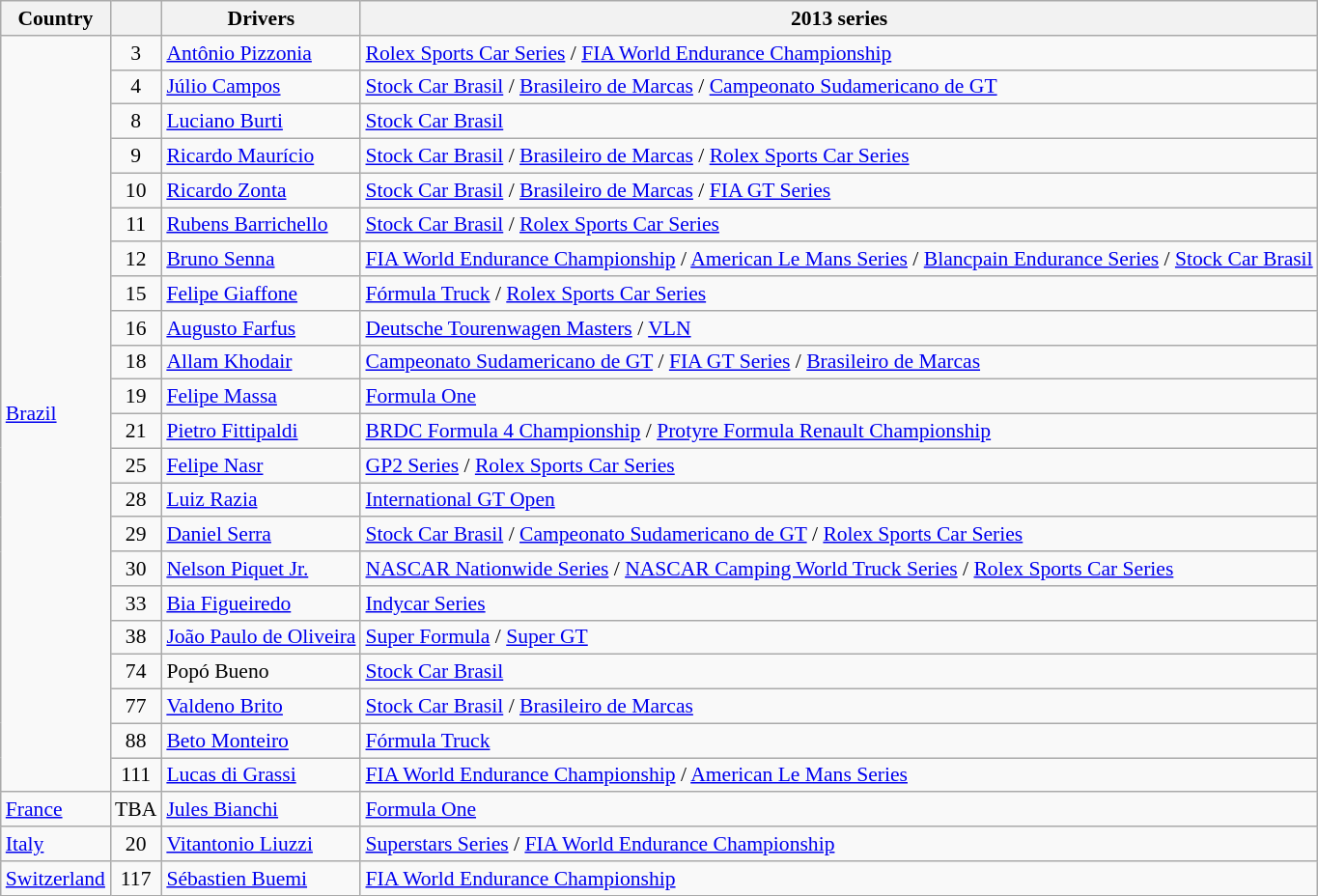<table class="wikitable" style="font-size: 90%">
<tr>
<th>Country</th>
<th></th>
<th>Drivers</th>
<th>2013 series</th>
</tr>
<tr>
<td rowspan=22> <a href='#'>Brazil</a></td>
<td align=center>3</td>
<td><a href='#'>Antônio Pizzonia</a></td>
<td><a href='#'>Rolex Sports Car Series</a> / <a href='#'>FIA World Endurance Championship</a></td>
</tr>
<tr>
<td align=center>4</td>
<td><a href='#'>Júlio Campos</a></td>
<td><a href='#'>Stock Car Brasil</a> / <a href='#'>Brasileiro de Marcas</a> / <a href='#'>Campeonato Sudamericano de GT</a></td>
</tr>
<tr>
<td align=center>8</td>
<td><a href='#'>Luciano Burti</a></td>
<td><a href='#'>Stock Car Brasil</a></td>
</tr>
<tr>
<td align=center>9</td>
<td><a href='#'>Ricardo Maurício</a></td>
<td><a href='#'>Stock Car Brasil</a> / <a href='#'>Brasileiro de Marcas</a> / <a href='#'>Rolex Sports Car Series</a></td>
</tr>
<tr>
<td align=center>10</td>
<td><a href='#'>Ricardo Zonta</a></td>
<td><a href='#'>Stock Car Brasil</a> / <a href='#'>Brasileiro de Marcas</a> / <a href='#'>FIA GT Series</a></td>
</tr>
<tr>
<td align=center>11</td>
<td><a href='#'>Rubens Barrichello</a></td>
<td><a href='#'>Stock Car Brasil</a> / <a href='#'>Rolex Sports Car Series</a></td>
</tr>
<tr>
<td align=center>12</td>
<td><a href='#'>Bruno Senna</a></td>
<td><a href='#'>FIA World Endurance Championship</a> / <a href='#'>American Le Mans Series</a> / <a href='#'>Blancpain Endurance Series</a> / <a href='#'>Stock Car Brasil</a></td>
</tr>
<tr>
<td align=center>15</td>
<td><a href='#'>Felipe Giaffone</a></td>
<td><a href='#'>Fórmula Truck</a> / <a href='#'>Rolex Sports Car Series</a></td>
</tr>
<tr>
<td align=center>16</td>
<td><a href='#'>Augusto Farfus</a></td>
<td><a href='#'>Deutsche Tourenwagen Masters</a> / <a href='#'>VLN</a></td>
</tr>
<tr>
<td align=center>18</td>
<td><a href='#'>Allam Khodair</a></td>
<td><a href='#'>Campeonato Sudamericano de GT</a> / <a href='#'>FIA GT Series</a> / <a href='#'>Brasileiro de Marcas</a></td>
</tr>
<tr>
<td align=center>19</td>
<td><a href='#'>Felipe Massa</a></td>
<td><a href='#'>Formula One</a></td>
</tr>
<tr>
<td align=center>21</td>
<td><a href='#'>Pietro Fittipaldi</a></td>
<td><a href='#'>BRDC Formula 4 Championship</a> / <a href='#'>Protyre Formula Renault Championship</a></td>
</tr>
<tr>
<td align=center>25</td>
<td><a href='#'>Felipe Nasr</a></td>
<td><a href='#'>GP2 Series</a> / <a href='#'>Rolex Sports Car Series</a></td>
</tr>
<tr>
<td align=center>28</td>
<td><a href='#'>Luiz Razia</a></td>
<td><a href='#'>International GT Open</a></td>
</tr>
<tr>
<td align=center>29</td>
<td><a href='#'>Daniel Serra</a></td>
<td><a href='#'>Stock Car Brasil</a> / <a href='#'>Campeonato Sudamericano de GT</a> / <a href='#'>Rolex Sports Car Series</a></td>
</tr>
<tr>
<td align=center>30</td>
<td><a href='#'>Nelson Piquet Jr.</a></td>
<td><a href='#'>NASCAR Nationwide Series</a> / <a href='#'>NASCAR Camping World Truck Series</a> / <a href='#'>Rolex Sports Car Series</a></td>
</tr>
<tr>
<td align=center>33</td>
<td><a href='#'>Bia Figueiredo</a></td>
<td><a href='#'>Indycar Series</a></td>
</tr>
<tr>
<td align=center>38</td>
<td><a href='#'>João Paulo de Oliveira</a></td>
<td><a href='#'>Super Formula</a> / <a href='#'>Super GT</a></td>
</tr>
<tr>
<td align=center>74</td>
<td>Popó Bueno</td>
<td><a href='#'>Stock Car Brasil</a></td>
</tr>
<tr>
<td align=center>77</td>
<td><a href='#'>Valdeno Brito</a></td>
<td><a href='#'>Stock Car Brasil</a> / <a href='#'>Brasileiro de Marcas</a></td>
</tr>
<tr>
<td align=center>88</td>
<td><a href='#'>Beto Monteiro</a></td>
<td><a href='#'>Fórmula Truck</a></td>
</tr>
<tr>
<td align=center>111</td>
<td><a href='#'>Lucas di Grassi</a></td>
<td><a href='#'>FIA World Endurance Championship</a> / <a href='#'>American Le Mans Series</a></td>
</tr>
<tr>
<td> <a href='#'>France</a></td>
<td align=center>TBA</td>
<td><a href='#'>Jules Bianchi</a></td>
<td><a href='#'>Formula One</a></td>
</tr>
<tr>
<td> <a href='#'>Italy</a></td>
<td align=center>20</td>
<td><a href='#'>Vitantonio Liuzzi</a></td>
<td><a href='#'>Superstars Series</a> / <a href='#'>FIA World Endurance Championship</a></td>
</tr>
<tr>
<td> <a href='#'>Switzerland</a></td>
<td align=center>117</td>
<td><a href='#'>Sébastien Buemi</a></td>
<td><a href='#'>FIA World Endurance Championship</a></td>
</tr>
</table>
